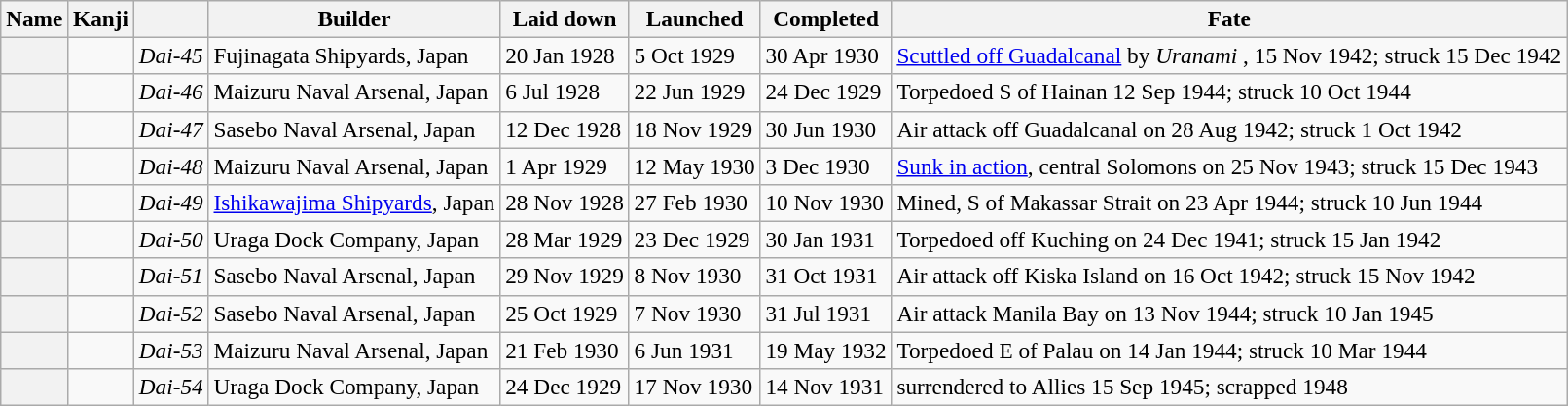<table class="wikitable sortable plainrowheaders" style="font-size:97%;">
<tr>
<th scope="col">Name</th>
<th scope="col">Kanji</th>
<th scope="col"></th>
<th scope="col">Builder</th>
<th scope="col">Laid down</th>
<th scope="col">Launched</th>
<th scope="col">Completed</th>
<th scope="col">Fate</th>
</tr>
<tr>
<th scope="row"></th>
<td></td>
<td><em>Dai-45</em></td>
<td>Fujinagata Shipyards, Japan</td>
<td>20 Jan 1928</td>
<td>5 Oct 1929</td>
<td>30 Apr 1930</td>
<td><a href='#'>Scuttled off Guadalcanal</a> by <em>Uranami</em> , 15 Nov 1942; struck 15 Dec 1942</td>
</tr>
<tr>
<th scope="row"></th>
<td></td>
<td><em>Dai-46</em></td>
<td>Maizuru Naval Arsenal, Japan</td>
<td>6 Jul 1928</td>
<td>22 Jun 1929</td>
<td>24 Dec 1929</td>
<td>Torpedoed S of Hainan  12 Sep 1944; struck 10 Oct 1944</td>
</tr>
<tr>
<th scope="row"></th>
<td></td>
<td><em>Dai-47</em></td>
<td>Sasebo Naval Arsenal, Japan</td>
<td>12 Dec 1928</td>
<td>18 Nov 1929</td>
<td>30 Jun 1930</td>
<td>Air attack off Guadalcanal  on 28 Aug 1942; struck 1 Oct 1942</td>
</tr>
<tr>
<th scope="row"></th>
<td></td>
<td><em>Dai-48</em></td>
<td>Maizuru Naval Arsenal, Japan</td>
<td>1 Apr 1929</td>
<td>12 May 1930</td>
<td>3 Dec 1930</td>
<td><a href='#'>Sunk in action</a>, central Solomons  on 25 Nov 1943; struck 15 Dec 1943</td>
</tr>
<tr>
<th scope="row"></th>
<td></td>
<td><em>Dai-49</em></td>
<td><a href='#'>Ishikawajima Shipyards</a>, Japan</td>
<td>28 Nov 1928</td>
<td>27 Feb 1930</td>
<td>10 Nov 1930</td>
<td>Mined, S of Makassar Strait  on 23 Apr 1944; struck 10 Jun 1944</td>
</tr>
<tr>
<th scope="row"></th>
<td></td>
<td><em>Dai-50</em></td>
<td>Uraga Dock Company, Japan</td>
<td>28 Mar 1929</td>
<td>23 Dec 1929</td>
<td>30 Jan 1931</td>
<td>Torpedoed off Kuching  on 24 Dec 1941; struck 15 Jan 1942</td>
</tr>
<tr>
<th scope="row"></th>
<td></td>
<td><em>Dai-51</em></td>
<td>Sasebo Naval Arsenal, Japan</td>
<td>29 Nov 1929</td>
<td>8 Nov 1930</td>
<td>31 Oct 1931</td>
<td>Air attack off Kiska Island  on 16 Oct 1942; struck 15 Nov 1942</td>
</tr>
<tr>
<th scope="row"></th>
<td></td>
<td><em>Dai-52</em></td>
<td>Sasebo Naval Arsenal, Japan</td>
<td>25 Oct 1929</td>
<td>7 Nov 1930</td>
<td>31 Jul 1931</td>
<td>Air attack Manila Bay  on 13 Nov 1944; struck 10 Jan 1945</td>
</tr>
<tr>
<th scope="row"></th>
<td></td>
<td><em>Dai-53</em></td>
<td>Maizuru Naval Arsenal, Japan</td>
<td>21 Feb 1930</td>
<td>6 Jun 1931</td>
<td>19 May 1932</td>
<td>Torpedoed E of Palau  on 14 Jan 1944; struck 10 Mar 1944</td>
</tr>
<tr>
<th scope="row"></th>
<td></td>
<td style="white-space: nowrap;"><em>Dai-54</em></td>
<td>Uraga Dock Company, Japan</td>
<td>24 Dec 1929</td>
<td>17 Nov 1930</td>
<td>14 Nov 1931</td>
<td>surrendered to Allies 15 Sep 1945; scrapped 1948</td>
</tr>
</table>
